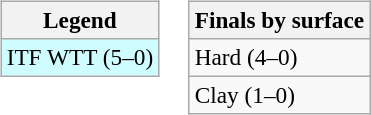<table>
<tr valign=top>
<td><br><table class="wikitable" style=font-size:97%>
<tr>
<th>Legend</th>
</tr>
<tr style="background:#cffcff;">
<td>ITF WTT (5–0)</td>
</tr>
</table>
</td>
<td><br><table class="wikitable" style=font-size:97%>
<tr>
<th>Finals by surface</th>
</tr>
<tr>
<td>Hard (4–0)</td>
</tr>
<tr>
<td>Clay (1–0)</td>
</tr>
</table>
</td>
</tr>
</table>
